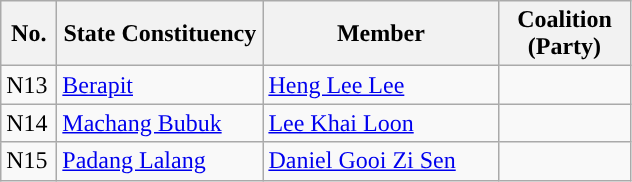<table class="wikitable">
<tr>
<th width="30">No.</th>
<th width="130">State Constituency</th>
<th width="150">Member</th>
<th width="80">Coalition (Party)</th>
</tr>
<tr>
<td>N13</td>
<td><a href='#'>Berapit</a></td>
<td><a href='#'>Heng Lee Lee</a></td>
<td></td>
</tr>
<tr>
<td>N14</td>
<td><a href='#'>Machang Bubuk</a></td>
<td><a href='#'>Lee Khai Loon</a></td>
<td></td>
</tr>
<tr>
<td>N15</td>
<td><a href='#'>Padang Lalang</a></td>
<td><a href='#'>Daniel Gooi Zi Sen</a></td>
<td></td>
</tr>
</table>
